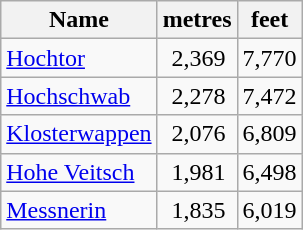<table class="wikitable sortable">
<tr>
<th>Name</th>
<th>metres</th>
<th>feet</th>
</tr>
<tr>
<td><a href='#'>Hochtor</a></td>
<td align="right">2,369 </td>
<td>7,770</td>
</tr>
<tr>
<td><a href='#'>Hochschwab</a></td>
<td align="right">2,278 </td>
<td>7,472</td>
</tr>
<tr>
<td><a href='#'>Klosterwappen</a></td>
<td align="right">2,076 </td>
<td>6,809</td>
</tr>
<tr>
<td><a href='#'>Hohe Veitsch</a></td>
<td align="right">1,981 </td>
<td>6,498</td>
</tr>
<tr>
<td><a href='#'>Messnerin</a></td>
<td align="right">1,835 </td>
<td>6,019</td>
</tr>
</table>
